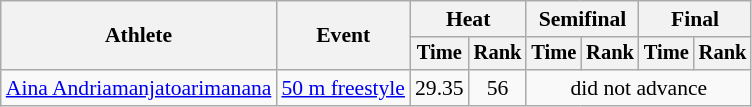<table class=wikitable style="font-size:90%">
<tr>
<th rowspan="2">Athlete</th>
<th rowspan="2">Event</th>
<th colspan="2">Heat</th>
<th colspan="2">Semifinal</th>
<th colspan="2">Final</th>
</tr>
<tr style="font-size:95%">
<th>Time</th>
<th>Rank</th>
<th>Time</th>
<th>Rank</th>
<th>Time</th>
<th>Rank</th>
</tr>
<tr align=center>
<td align=left><a href='#'>Aina Andriamanjatoarimanana</a></td>
<td align=left><a href='#'>50 m freestyle</a></td>
<td>29.35</td>
<td>56</td>
<td colspan=4>did not advance</td>
</tr>
</table>
